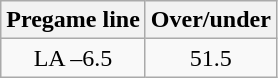<table class="wikitable">
<tr align="center">
<th style=>Pregame line</th>
<th style=>Over/under</th>
</tr>
<tr align="center">
<td>LA –6.5</td>
<td>51.5</td>
</tr>
</table>
